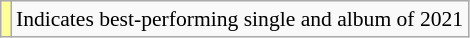<table class="wikitable" style="font-size:90%;">
<tr>
<td style="background-color:#FFFF99"></td>
<td>Indicates best-performing single and album of 2021</td>
</tr>
</table>
